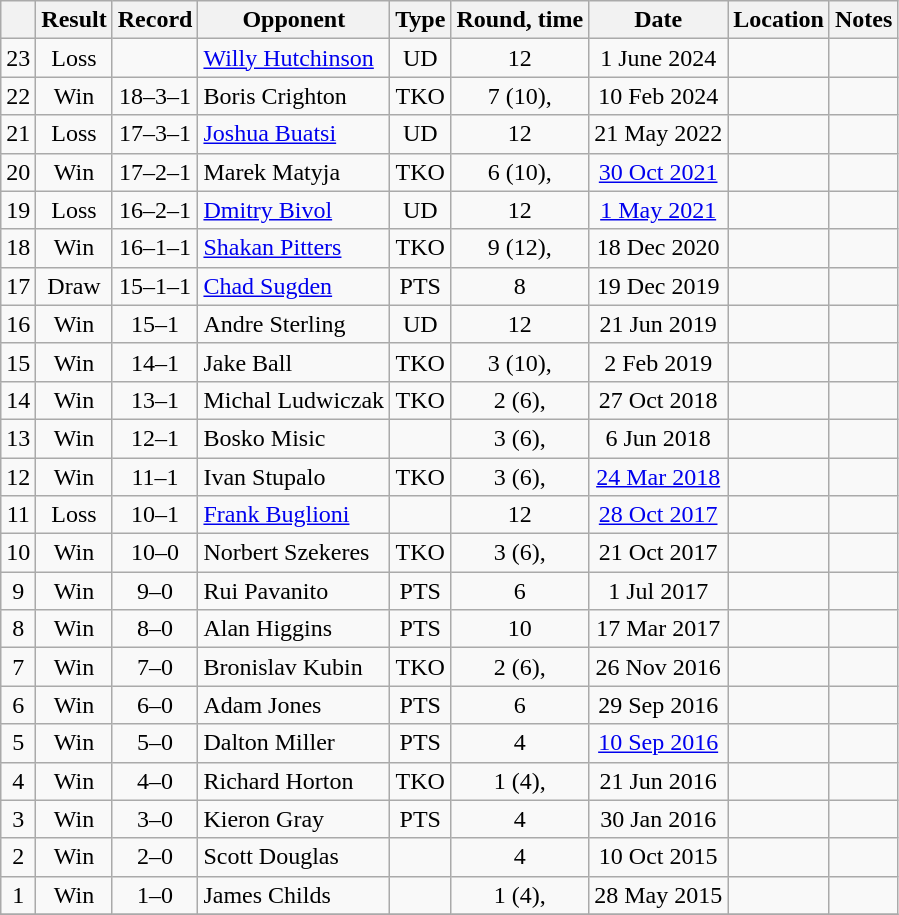<table class="wikitable" style="text-align:center">
<tr>
<th></th>
<th>Result</th>
<th>Record</th>
<th>Opponent</th>
<th>Type</th>
<th>Round, time</th>
<th>Date</th>
<th>Location</th>
<th>Notes</th>
</tr>
<tr>
<td>23</td>
<td>Loss</td>
<td></td>
<td align=left><a href='#'>Willy Hutchinson</a></td>
<td>UD</td>
<td>12</td>
<td>1 June 2024</td>
<td align=left></td>
<td align=left></td>
</tr>
<tr>
<td>22</td>
<td>Win</td>
<td>18–3–1</td>
<td align=left>Boris Crighton</td>
<td>TKO</td>
<td>7 (10), </td>
<td>10 Feb 2024</td>
<td align=left></td>
<td></td>
</tr>
<tr>
<td>21</td>
<td>Loss</td>
<td>17–3–1</td>
<td align=left><a href='#'>Joshua Buatsi</a></td>
<td>UD</td>
<td>12</td>
<td>21 May 2022</td>
<td align=left></td>
<td></td>
</tr>
<tr>
<td>20</td>
<td>Win</td>
<td>17–2–1</td>
<td align=left>Marek Matyja</td>
<td>TKO</td>
<td>6 (10), </td>
<td><a href='#'>30 Oct 2021</a></td>
<td align=left></td>
<td align=left></td>
</tr>
<tr>
<td>19</td>
<td>Loss</td>
<td>16–2–1</td>
<td align=left><a href='#'>Dmitry Bivol</a></td>
<td>UD</td>
<td>12</td>
<td><a href='#'>1 May 2021</a></td>
<td align=left></td>
<td align=left></td>
</tr>
<tr>
<td>18</td>
<td>Win</td>
<td>16–1–1</td>
<td align=left><a href='#'>Shakan Pitters</a></td>
<td>TKO</td>
<td>9 (12), </td>
<td>18 Dec 2020</td>
<td align=left></td>
<td align=left></td>
</tr>
<tr>
<td>17</td>
<td>Draw</td>
<td>15–1–1</td>
<td align=left><a href='#'>Chad Sugden</a></td>
<td>PTS</td>
<td>8</td>
<td>19 Dec 2019</td>
<td align=left></td>
<td></td>
</tr>
<tr>
<td>16</td>
<td>Win</td>
<td>15–1</td>
<td align=left>Andre Sterling</td>
<td>UD</td>
<td>12</td>
<td>21 Jun 2019</td>
<td align=left></td>
<td></td>
</tr>
<tr>
<td>15</td>
<td>Win</td>
<td>14–1</td>
<td align=left>Jake Ball</td>
<td>TKO</td>
<td>3 (10), </td>
<td>2 Feb 2019</td>
<td align=left></td>
<td align=left></td>
</tr>
<tr>
<td>14</td>
<td>Win</td>
<td>13–1</td>
<td align=left>Michal Ludwiczak</td>
<td>TKO</td>
<td>2 (6), </td>
<td>27 Oct 2018</td>
<td align=left></td>
<td></td>
</tr>
<tr>
<td>13</td>
<td>Win</td>
<td>12–1</td>
<td align=left>Bosko Misic</td>
<td></td>
<td>3 (6), </td>
<td>6 Jun 2018</td>
<td align=left></td>
<td></td>
</tr>
<tr>
<td>12</td>
<td>Win</td>
<td>11–1</td>
<td align=left>Ivan Stupalo</td>
<td>TKO</td>
<td>3 (6), </td>
<td><a href='#'>24 Mar 2018</a></td>
<td align=left></td>
<td></td>
</tr>
<tr>
<td>11</td>
<td>Loss</td>
<td>10–1</td>
<td align=left><a href='#'>Frank Buglioni</a></td>
<td></td>
<td>12</td>
<td><a href='#'>28 Oct 2017</a></td>
<td align=left></td>
<td align=left></td>
</tr>
<tr>
<td>10</td>
<td>Win</td>
<td>10–0</td>
<td align=left>Norbert Szekeres</td>
<td>TKO</td>
<td>3 (6), </td>
<td>21 Oct 2017</td>
<td align=left></td>
<td></td>
</tr>
<tr>
<td>9</td>
<td>Win</td>
<td>9–0</td>
<td align=left>Rui Pavanito</td>
<td>PTS</td>
<td>6</td>
<td>1 Jul 2017</td>
<td align=left></td>
<td></td>
</tr>
<tr>
<td>8</td>
<td>Win</td>
<td>8–0</td>
<td align=left>Alan Higgins</td>
<td>PTS</td>
<td>10</td>
<td>17 Mar 2017</td>
<td align=left></td>
<td align=left></td>
</tr>
<tr>
<td>7</td>
<td>Win</td>
<td>7–0</td>
<td align=left>Bronislav Kubin</td>
<td>TKO</td>
<td>2 (6), </td>
<td>26 Nov 2016</td>
<td align=left></td>
<td></td>
</tr>
<tr>
<td>6</td>
<td>Win</td>
<td>6–0</td>
<td align=left>Adam Jones</td>
<td>PTS</td>
<td>6</td>
<td>29 Sep 2016</td>
<td align=left></td>
<td></td>
</tr>
<tr>
<td>5</td>
<td>Win</td>
<td>5–0</td>
<td align=left>Dalton Miller</td>
<td>PTS</td>
<td>4</td>
<td><a href='#'>10 Sep 2016</a></td>
<td align=left></td>
<td></td>
</tr>
<tr>
<td>4</td>
<td>Win</td>
<td>4–0</td>
<td align=left>Richard Horton</td>
<td>TKO</td>
<td>1 (4), </td>
<td>21 Jun 2016</td>
<td align=left></td>
<td></td>
</tr>
<tr>
<td>3</td>
<td>Win</td>
<td>3–0</td>
<td align=left>Kieron Gray</td>
<td>PTS</td>
<td>4</td>
<td>30 Jan 2016</td>
<td align=left></td>
<td></td>
</tr>
<tr>
<td>2</td>
<td>Win</td>
<td>2–0</td>
<td align=left>Scott Douglas</td>
<td></td>
<td>4</td>
<td>10 Oct 2015</td>
<td align=left></td>
<td></td>
</tr>
<tr>
<td>1</td>
<td>Win</td>
<td>1–0</td>
<td align=left>James Childs</td>
<td></td>
<td>1 (4), </td>
<td>28 May 2015</td>
<td align=left></td>
<td></td>
</tr>
<tr>
</tr>
</table>
